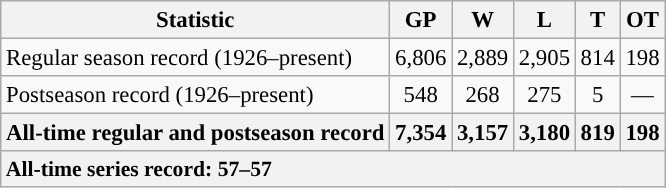<table class="wikitable" style="text-align:center; font-size:95%">
<tr>
<th>Statistic</th>
<th>GP</th>
<th>W</th>
<th>L</th>
<th>T</th>
<th>OT</th>
</tr>
<tr>
<td style="text-align:left;">Regular season record (1926–present)</td>
<td>6,806</td>
<td>2,889</td>
<td>2,905</td>
<td>814</td>
<td>198</td>
</tr>
<tr>
<td style="text-align:left;">Postseason record (1926–present)</td>
<td>548</td>
<td>268</td>
<td>275</td>
<td>5</td>
<td>—</td>
</tr>
<tr>
<th style="text-align:left;">All-time regular and postseason record</th>
<th>7,354</th>
<th>3,157</th>
<th>3,180</th>
<th>819</th>
<th>198</th>
</tr>
<tr>
<th colspan="6" style="text-align:left; font-size:95%">All-time series record: 57–57</th>
</tr>
</table>
